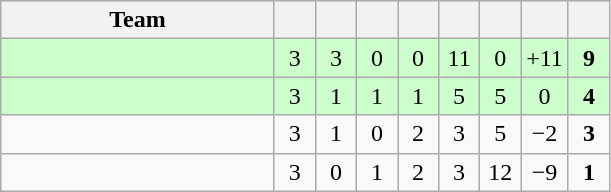<table class="wikitable" style="text-align: center;">
<tr>
<th width="175">Team</th>
<th width="20"></th>
<th width="20"></th>
<th width="20"></th>
<th width="20"></th>
<th width="20"></th>
<th width="20"></th>
<th width="20"></th>
<th width="20"></th>
</tr>
<tr bgcolor=ccffcc>
<td style="text-align:left;"></td>
<td>3</td>
<td>3</td>
<td>0</td>
<td>0</td>
<td>11</td>
<td>0</td>
<td>+11</td>
<td><strong>9</strong></td>
</tr>
<tr bgcolor=ccffcc>
<td style="text-align:left;"></td>
<td>3</td>
<td>1</td>
<td>1</td>
<td>1</td>
<td>5</td>
<td>5</td>
<td>0</td>
<td><strong>4</strong></td>
</tr>
<tr>
<td style="text-align:left;"></td>
<td>3</td>
<td>1</td>
<td>0</td>
<td>2</td>
<td>3</td>
<td>5</td>
<td>−2</td>
<td><strong>3</strong></td>
</tr>
<tr>
<td style="text-align:left;"></td>
<td>3</td>
<td>0</td>
<td>1</td>
<td>2</td>
<td>3</td>
<td>12</td>
<td>−9</td>
<td><strong>1</strong></td>
</tr>
</table>
